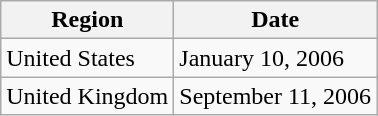<table class="wikitable">
<tr>
<th style="text-align:center;">Region</th>
<th style="text-align:center;">Date</th>
</tr>
<tr>
<td>United States</td>
<td>January 10, 2006</td>
</tr>
<tr>
<td>United Kingdom</td>
<td>September 11, 2006</td>
</tr>
</table>
